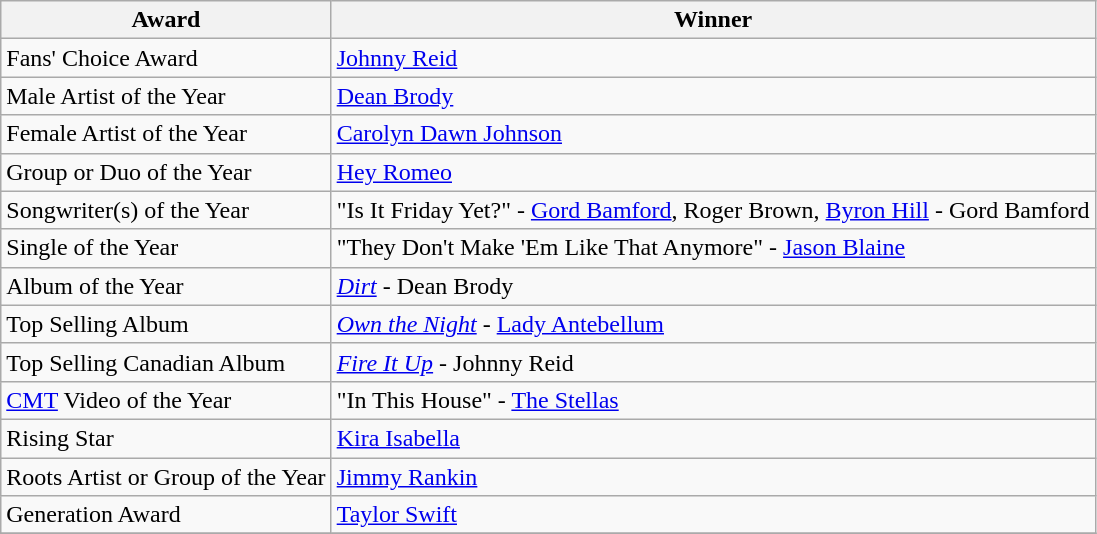<table class="wikitable">
<tr>
<th>Award</th>
<th>Winner</th>
</tr>
<tr>
<td>Fans' Choice Award</td>
<td><a href='#'>Johnny Reid</a></td>
</tr>
<tr>
<td>Male Artist of the Year</td>
<td><a href='#'>Dean Brody</a></td>
</tr>
<tr>
<td>Female Artist of the Year</td>
<td><a href='#'>Carolyn Dawn Johnson</a></td>
</tr>
<tr>
<td>Group or Duo of the Year</td>
<td><a href='#'>Hey Romeo</a></td>
</tr>
<tr>
<td>Songwriter(s) of the Year</td>
<td>"Is It Friday Yet?" - <a href='#'>Gord Bamford</a>, Roger Brown, <a href='#'>Byron Hill</a> - Gord Bamford</td>
</tr>
<tr>
<td>Single of the Year</td>
<td>"They Don't Make 'Em Like That Anymore" - <a href='#'>Jason Blaine</a></td>
</tr>
<tr>
<td>Album of the Year</td>
<td><em><a href='#'>Dirt</a></em> - Dean Brody</td>
</tr>
<tr>
<td>Top Selling Album</td>
<td><em><a href='#'>Own the Night</a></em> - <a href='#'>Lady Antebellum</a></td>
</tr>
<tr>
<td>Top Selling Canadian Album</td>
<td><em><a href='#'>Fire It Up</a></em> - Johnny Reid</td>
</tr>
<tr>
<td><a href='#'>CMT</a> Video of the Year</td>
<td>"In This House" - <a href='#'>The Stellas</a></td>
</tr>
<tr>
<td>Rising Star</td>
<td><a href='#'>Kira Isabella</a></td>
</tr>
<tr>
<td>Roots Artist or Group of the Year</td>
<td><a href='#'>Jimmy Rankin</a></td>
</tr>
<tr>
<td>Generation Award</td>
<td><a href='#'>Taylor Swift</a></td>
</tr>
<tr>
</tr>
</table>
